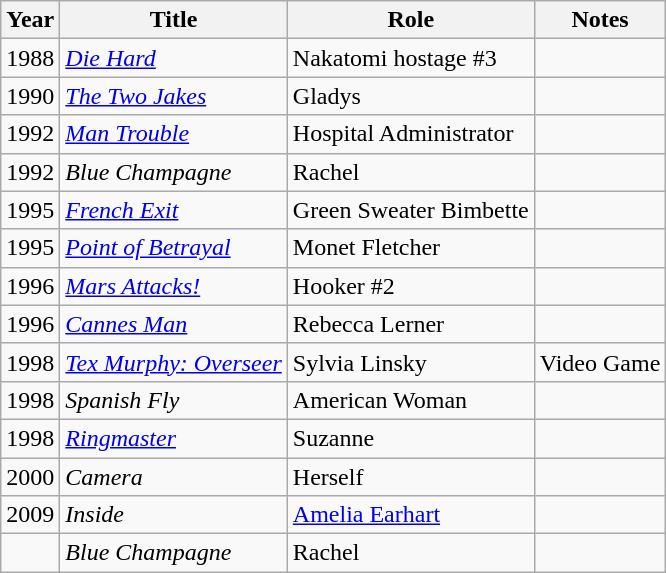<table class="wikitable">
<tr>
<th>Year</th>
<th>Title</th>
<th>Role</th>
<th>Notes</th>
</tr>
<tr>
<td>1988</td>
<td><em><a href='#'>Die Hard</a></em></td>
<td>Nakatomi hostage #3</td>
<td></td>
</tr>
<tr>
<td>1990</td>
<td><em><a href='#'>The Two Jakes</a></em></td>
<td>Gladys</td>
<td></td>
</tr>
<tr>
<td>1992</td>
<td><em><a href='#'>Man Trouble</a></em></td>
<td>Hospital Administrator</td>
<td></td>
</tr>
<tr>
<td>1992</td>
<td><em>Blue Champagne</em></td>
<td>Rachel</td>
<td></td>
</tr>
<tr>
<td>1995</td>
<td><em><a href='#'>French Exit</a></em></td>
<td>Green Sweater Bimbette</td>
<td></td>
</tr>
<tr>
<td>1995</td>
<td><em><a href='#'>Point of Betrayal</a></em></td>
<td>Monet Fletcher</td>
<td></td>
</tr>
<tr>
<td>1996</td>
<td><em><a href='#'>Mars Attacks!</a></em></td>
<td>Hooker #2</td>
<td></td>
</tr>
<tr>
<td>1996</td>
<td><em><a href='#'>Cannes Man</a></em></td>
<td>Rebecca Lerner</td>
<td></td>
</tr>
<tr>
<td>1998</td>
<td><em><a href='#'>Tex Murphy: Overseer</a></em></td>
<td>Sylvia Linsky</td>
<td>Video Game</td>
</tr>
<tr>
<td>1998</td>
<td><em>Spanish Fly</em></td>
<td>American Woman</td>
<td></td>
</tr>
<tr>
<td>1998</td>
<td><em><a href='#'>Ringmaster</a></em></td>
<td>Suzanne</td>
<td></td>
</tr>
<tr>
<td>2000</td>
<td><em>Camera</em></td>
<td>Herself</td>
<td></td>
</tr>
<tr>
<td>2009</td>
<td><em>Inside</em></td>
<td><a href='#'>Amelia Earhart</a></td>
<td></td>
</tr>
<tr>
<td></td>
<td><em>Blue Champagne</em></td>
<td>Rachel</td>
<td></td>
</tr>
</table>
